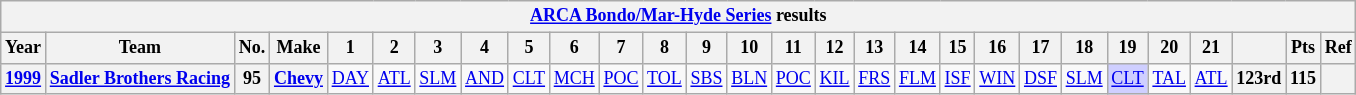<table class="wikitable" style="text-align:center; font-size:75%">
<tr>
<th colspan=28><a href='#'>ARCA Bondo/Mar-Hyde Series</a> results</th>
</tr>
<tr>
<th>Year</th>
<th>Team</th>
<th>No.</th>
<th>Make</th>
<th>1</th>
<th>2</th>
<th>3</th>
<th>4</th>
<th>5</th>
<th>6</th>
<th>7</th>
<th>8</th>
<th>9</th>
<th>10</th>
<th>11</th>
<th>12</th>
<th>13</th>
<th>14</th>
<th>15</th>
<th>16</th>
<th>17</th>
<th>18</th>
<th>19</th>
<th>20</th>
<th>21</th>
<th></th>
<th>Pts</th>
<th>Ref</th>
</tr>
<tr>
<th><a href='#'>1999</a></th>
<th><a href='#'>Sadler Brothers Racing</a></th>
<th>95</th>
<th><a href='#'>Chevy</a></th>
<td><a href='#'>DAY</a></td>
<td><a href='#'>ATL</a></td>
<td><a href='#'>SLM</a></td>
<td><a href='#'>AND</a></td>
<td><a href='#'>CLT</a></td>
<td><a href='#'>MCH</a></td>
<td><a href='#'>POC</a></td>
<td><a href='#'>TOL</a></td>
<td><a href='#'>SBS</a></td>
<td><a href='#'>BLN</a></td>
<td><a href='#'>POC</a></td>
<td><a href='#'>KIL</a></td>
<td><a href='#'>FRS</a></td>
<td><a href='#'>FLM</a></td>
<td><a href='#'>ISF</a></td>
<td><a href='#'>WIN</a></td>
<td><a href='#'>DSF</a></td>
<td><a href='#'>SLM</a></td>
<td style="background:#CFCFFF;"><a href='#'>CLT</a><br></td>
<td><a href='#'>TAL</a></td>
<td><a href='#'>ATL</a></td>
<th>123rd</th>
<th>115</th>
<th></th>
</tr>
</table>
